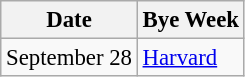<table class="wikitable" style="font-size:95%;">
<tr>
<th>Date</th>
<th colspan="1">Bye Week</th>
</tr>
<tr>
<td>September 28</td>
<td><a href='#'>Harvard</a></td>
</tr>
</table>
